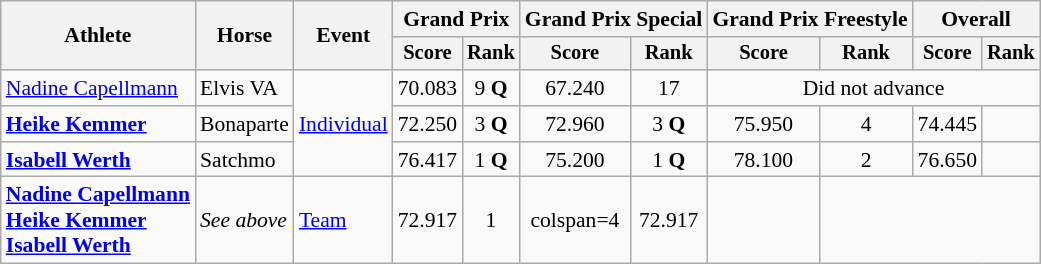<table class=wikitable style="font-size:90%">
<tr>
<th rowspan="2">Athlete</th>
<th rowspan="2">Horse</th>
<th rowspan="2">Event</th>
<th colspan="2">Grand Prix</th>
<th colspan="2">Grand Prix Special</th>
<th colspan="2">Grand Prix Freestyle</th>
<th colspan="2">Overall</th>
</tr>
<tr style="font-size:95%">
<th>Score</th>
<th>Rank</th>
<th>Score</th>
<th>Rank</th>
<th>Score</th>
<th>Rank</th>
<th>Score</th>
<th>Rank</th>
</tr>
<tr align=center>
<td align=left><a href='#'>Nadine Capellmann</a></td>
<td align=left>Elvis VA</td>
<td align=left rowspan=3><a href='#'>Individual</a></td>
<td>70.083</td>
<td>9 <strong>Q</strong></td>
<td>67.240</td>
<td>17</td>
<td colspan=4>Did not advance</td>
</tr>
<tr align=center>
<td align=left><strong><a href='#'>Heike Kemmer</a></strong></td>
<td align=left>Bonaparte</td>
<td>72.250</td>
<td>3 <strong>Q</strong></td>
<td>72.960</td>
<td>3 <strong>Q</strong></td>
<td>75.950</td>
<td>4</td>
<td>74.445</td>
<td></td>
</tr>
<tr align=center>
<td align=left><strong><a href='#'>Isabell Werth</a></strong></td>
<td align=left>Satchmo</td>
<td>76.417</td>
<td>1 <strong>Q</strong></td>
<td>75.200</td>
<td>1 <strong>Q</strong></td>
<td>78.100</td>
<td>2</td>
<td>76.650</td>
<td></td>
</tr>
<tr align=center>
<td align=left><strong><a href='#'>Nadine Capellmann</a><br><a href='#'>Heike Kemmer</a><br><a href='#'>Isabell Werth</a></strong></td>
<td align=left><em>See above</em></td>
<td align=left><a href='#'>Team</a></td>
<td>72.917</td>
<td>1</td>
<td>colspan=4 </td>
<td>72.917</td>
<td></td>
</tr>
</table>
